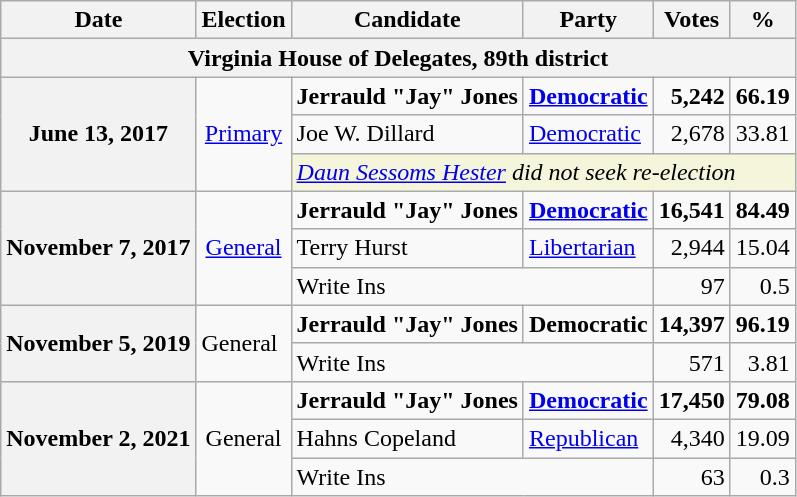<table class="wikitable">
<tr>
<th>Date</th>
<th>Election</th>
<th>Candidate</th>
<th>Party</th>
<th>Votes</th>
<th>%</th>
</tr>
<tr>
<th colspan="6">Virginia House of Delegates, 89th district</th>
</tr>
<tr>
<th rowspan="3">June 13, 2017</th>
<td rowspan="3" style="text-align:center;"><a href='#'>Primary</a></td>
<td><strong>Jerrauld "Jay" Jones</strong></td>
<td><strong><a href='#'>Democratic</a></strong></td>
<td style="text-align:right;"><strong>5,242</strong></td>
<td style="text-align:right;"><strong>66.19</strong></td>
</tr>
<tr>
<td>Joe W. Dillard</td>
<td><a href='#'>Democratic</a></td>
<td style="text-align:right;">2,678</td>
<td style="text-align:right;">33.81</td>
</tr>
<tr>
<td colspan="4" style="background:Beige"><em><a href='#'>Daun Sessoms Hester</a> did not seek re-election</em></td>
</tr>
<tr>
<th rowspan="3">November 7, 2017</th>
<td rowspan="3" style="text-align:center;"><a href='#'>General</a></td>
<td><strong>Jerrauld "Jay" Jones</strong></td>
<td><strong><a href='#'>Democratic</a></strong></td>
<td style="text-align:right;"><strong>16,541</strong></td>
<td style="text-align:right;"><strong>84.49</strong></td>
</tr>
<tr>
<td>Terry Hurst</td>
<td><a href='#'>Libertarian</a></td>
<td style="text-align:right;">2,944</td>
<td style="text-align:right;">15.04</td>
</tr>
<tr>
<td colspan="2">Write Ins</td>
<td style="text-align:right;">97</td>
<td style="text-align:right;">0.5</td>
</tr>
<tr>
<th rowspan="2">November 5, 2019</th>
<td rowspan="2">General</td>
<td><strong>Jerrauld "Jay" Jones</strong></td>
<td><strong>Democratic</strong></td>
<td align="right"><strong>14,397</strong></td>
<td align="right"><strong>96.19</strong></td>
</tr>
<tr>
<td colspan="2">Write Ins</td>
<td align="right">571</td>
<td align="right">3.81</td>
</tr>
<tr>
<th rowspan="3">November 2, 2021</th>
<td rowspan="3" style="text-align:center;">General</td>
<td><strong>Jerrauld "Jay" Jones</strong></td>
<td><strong><a href='#'>Democratic</a></strong></td>
<td style="text-align:right;"><strong>17,450</strong></td>
<td style="text-align:right;"><strong>79.08</strong></td>
</tr>
<tr>
<td>Hahns Copeland</td>
<td><a href='#'>Republican</a></td>
<td style="text-align:right;">4,340</td>
<td style="text-align:right;">19.09</td>
</tr>
<tr>
<td colspan="2">Write Ins</td>
<td style="text-align:right;">63</td>
<td style="text-align:right;">0.3</td>
</tr>
</table>
